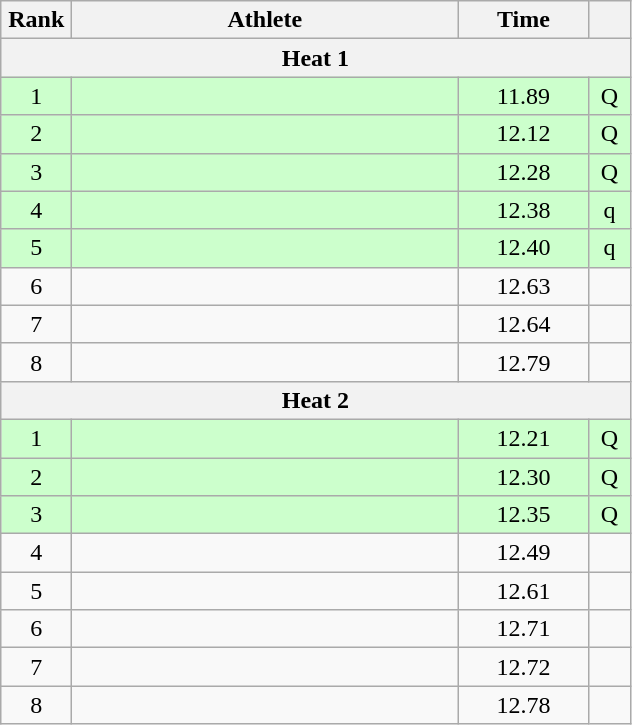<table class=wikitable style="text-align:center">
<tr>
<th width=40>Rank</th>
<th width=250>Athlete</th>
<th width=80>Time</th>
<th width=20></th>
</tr>
<tr>
<th colspan=4>Heat 1</th>
</tr>
<tr bgcolor="ccffcc">
<td>1</td>
<td align=left></td>
<td>11.89</td>
<td>Q</td>
</tr>
<tr bgcolor="ccffcc">
<td>2</td>
<td align=left></td>
<td>12.12</td>
<td>Q</td>
</tr>
<tr bgcolor="ccffcc">
<td>3</td>
<td align=left></td>
<td>12.28</td>
<td>Q</td>
</tr>
<tr bgcolor="ccffcc">
<td>4</td>
<td align=left></td>
<td>12.38</td>
<td>q</td>
</tr>
<tr bgcolor="ccffcc">
<td>5</td>
<td align=left></td>
<td>12.40</td>
<td>q</td>
</tr>
<tr>
<td>6</td>
<td align=left></td>
<td>12.63</td>
<td></td>
</tr>
<tr>
<td>7</td>
<td align=left></td>
<td>12.64</td>
<td></td>
</tr>
<tr>
<td>8</td>
<td align=left></td>
<td>12.79</td>
<td></td>
</tr>
<tr>
<th colspan=4>Heat 2</th>
</tr>
<tr bgcolor="ccffcc">
<td>1</td>
<td align=left></td>
<td>12.21</td>
<td>Q</td>
</tr>
<tr bgcolor="ccffcc">
<td>2</td>
<td align=left></td>
<td>12.30</td>
<td>Q</td>
</tr>
<tr bgcolor="ccffcc">
<td>3</td>
<td align=left></td>
<td>12.35</td>
<td>Q</td>
</tr>
<tr>
<td>4</td>
<td align=left></td>
<td>12.49</td>
<td></td>
</tr>
<tr>
<td>5</td>
<td align=left></td>
<td>12.61</td>
<td></td>
</tr>
<tr>
<td>6</td>
<td align=left></td>
<td>12.71</td>
<td></td>
</tr>
<tr>
<td>7</td>
<td align=left></td>
<td>12.72</td>
<td></td>
</tr>
<tr>
<td>8</td>
<td align=left></td>
<td>12.78</td>
<td></td>
</tr>
</table>
